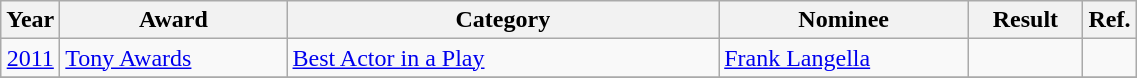<table class="wikitable unsortable" style="width: 60%;">
<tr>
<th scope="col" style="width:5%;">Year</th>
<th scope="col" style="width:20%;">Award</th>
<th scope="col" style="width:38%;">Category</th>
<th scope="col" style="width:22%;">Nominee</th>
<th scope="col" style="width:10%;">Result</th>
<th>Ref.</th>
</tr>
<tr>
<td rowspan="1" align="center"><a href='#'>2011</a></td>
<td rowspan="1"><a href='#'>Tony Awards</a></td>
<td><a href='#'>Best Actor in a Play</a></td>
<td><a href='#'>Frank Langella</a></td>
<td></td>
<td></td>
</tr>
<tr>
</tr>
</table>
